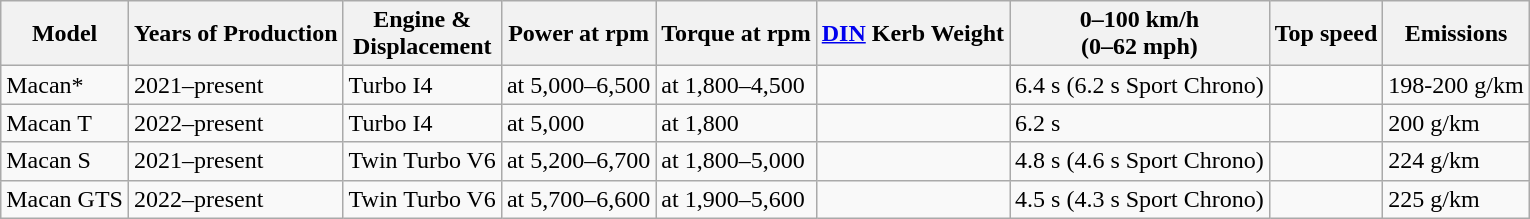<table class="wikitable">
<tr>
<th>Model</th>
<th>Years of Production</th>
<th>Engine &<br>Displacement</th>
<th>Power at rpm</th>
<th>Torque at rpm</th>
<th><a href='#'>DIN</a> Kerb Weight</th>
<th>0–100 km/h<br>(0–62 mph)</th>
<th>Top speed</th>
<th> Emissions</th>
</tr>
<tr>
<td>Macan*</td>
<td>2021–present</td>
<td> Turbo I4</td>
<td> at 5,000–6,500</td>
<td> at 1,800–4,500</td>
<td></td>
<td>6.4 s (6.2 s Sport Chrono)</td>
<td></td>
<td>198-200 g/km</td>
</tr>
<tr>
<td>Macan T</td>
<td>2022–present</td>
<td> Turbo I4</td>
<td> at 5,000</td>
<td> at 1,800</td>
<td></td>
<td>6.2 s</td>
<td></td>
<td>200 g/km</td>
</tr>
<tr>
<td>Macan S</td>
<td>2021–present</td>
<td> Twin Turbo V6</td>
<td> at 5,200–6,700</td>
<td> at 1,800–5,000</td>
<td></td>
<td>4.8 s (4.6 s Sport Chrono)</td>
<td></td>
<td>224 g/km</td>
</tr>
<tr>
<td>Macan GTS</td>
<td>2022–present</td>
<td> Twin Turbo V6</td>
<td> at 5,700–6,600</td>
<td> at 1,900–5,600</td>
<td></td>
<td>4.5 s (4.3 s Sport Chrono)</td>
<td></td>
<td>225 g/km</td>
</tr>
</table>
